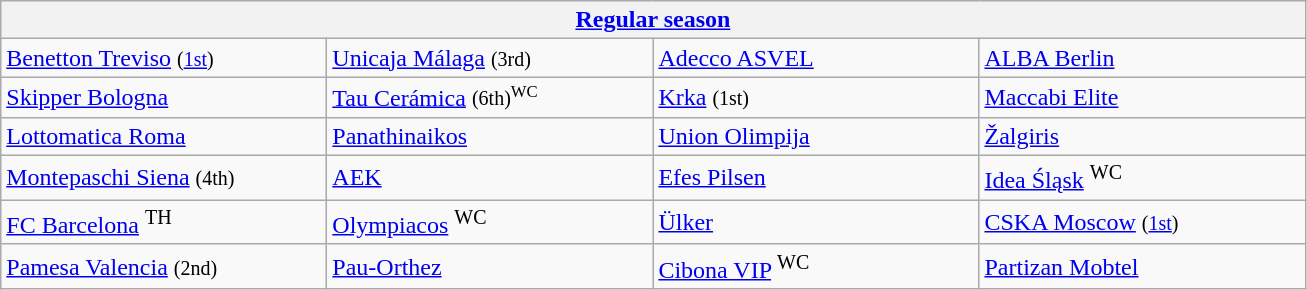<table class="wikitable">
<tr>
<th colspan=4><a href='#'>Regular season</a></th>
</tr>
<tr>
<td width=210> <a href='#'>Benetton Treviso</a> <small>(<a href='#'>1st</a>)</small></td>
<td width=210> <a href='#'>Unicaja Málaga</a> <small>(3rd)</small></td>
<td width=210> <a href='#'>Adecco ASVEL</a> </td>
<td width=210> <a href='#'>ALBA Berlin</a> </td>
</tr>
<tr>
<td width=210> <a href='#'>Skipper Bologna</a> </td>
<td width=210> <a href='#'>Tau Cerámica</a> <small>(6th)<sup>WC</sup></small></td>
<td width=210> <a href='#'>Krka</a> <small>(1st)</small></td>
<td width=210> <a href='#'>Maccabi Elite</a> </td>
</tr>
<tr>
<td width=210> <a href='#'>Lottomatica Roma</a> </td>
<td width=210> <a href='#'>Panathinaikos</a> </td>
<td width=210> <a href='#'>Union Olimpija</a> </td>
<td width=210> <a href='#'>Žalgiris</a> </td>
</tr>
<tr>
<td width=210> <a href='#'>Montepaschi Siena</a> <small>(4th)</small></td>
<td width=210> <a href='#'>AEK</a> </td>
<td width=210> <a href='#'>Efes Pilsen</a> </td>
<td width=210> <a href='#'>Idea Śląsk</a> <sup>WC</sup></td>
</tr>
<tr>
<td> <a href='#'>FC Barcelona</a> <sup>TH</sup></td>
<td> <a href='#'>Olympiacos</a> <sup>WC</sup></td>
<td> <a href='#'>Ülker</a> </td>
<td> <a href='#'>CSKA Moscow</a> <small>(<a href='#'>1st</a>)</small></td>
</tr>
<tr>
<td> <a href='#'>Pamesa Valencia</a> <small>(2nd)</small></td>
<td> <a href='#'>Pau-Orthez</a> </td>
<td> <a href='#'>Cibona VIP</a> <sup>WC</sup></td>
<td> <a href='#'>Partizan Mobtel</a> </td>
</tr>
</table>
